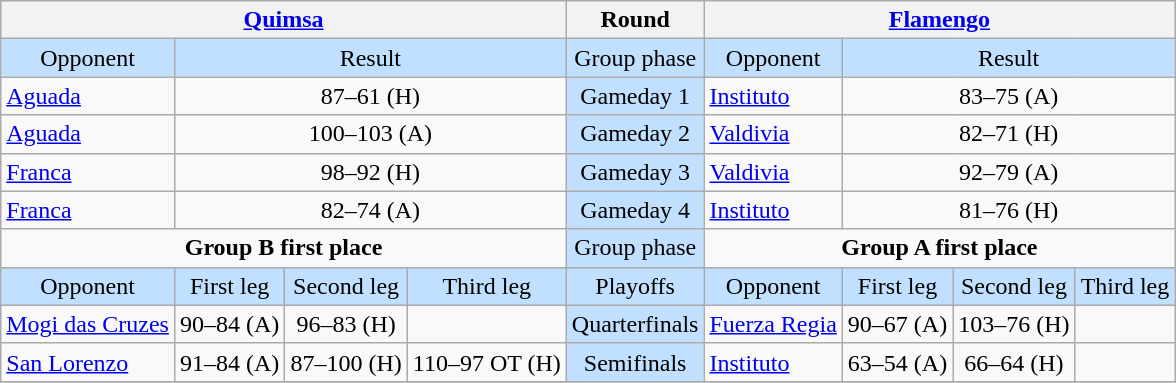<table class="wikitable" style="text-align:center">
<tr>
<th colspan="4"> <a href='#'>Quimsa</a></th>
<th>Round</th>
<th colspan="4"> <a href='#'>Flamengo</a></th>
</tr>
<tr style="background:#C1E0FF">
<td>Opponent</td>
<td colspan="3">Result</td>
<td>Group phase</td>
<td>Opponent</td>
<td colspan="3">Result</td>
</tr>
<tr>
<td style="text-align:left"> <a href='#'>Aguada</a></td>
<td colspan=3>87–61 (H)</td>
<td style="background:#C1E0FF">Gameday 1</td>
<td style="text-align:left"> <a href='#'>Instituto</a></td>
<td colspan=3>83–75 (A)</td>
</tr>
<tr>
<td style="text-align:left"> <a href='#'>Aguada</a></td>
<td colspan=3>100–103 (A)</td>
<td style="background:#C1E0FF">Gameday 2</td>
<td style="text-align:left"> <a href='#'>Valdivia</a></td>
<td colspan=3>82–71 (H)</td>
</tr>
<tr>
<td style="text-align:left"> <a href='#'>Franca</a></td>
<td colspan=3>98–92 (H)</td>
<td style="background:#C1E0FF">Gameday 3</td>
<td style="text-align:left"> <a href='#'>Valdivia</a></td>
<td colspan=3>92–79 (A)</td>
</tr>
<tr>
<td style="text-align:left"> <a href='#'>Franca</a></td>
<td colspan=3>82–74 (A)</td>
<td style="background:#C1E0FF">Gameday 4</td>
<td style="text-align:left"> <a href='#'>Instituto</a></td>
<td colspan=3>81–76 (H)</td>
</tr>
<tr>
<td colspan="4" style="vertical-align:top"><strong>Group B first place</strong><br></td>
<td style="background:#C1E0FF">Group phase</td>
<td colspan="4" style="vertical-align:top"><strong>Group A first place</strong><br></td>
</tr>
<tr style="background:#C1E0FF">
<td>Opponent</td>
<td>First leg</td>
<td>Second leg</td>
<td>Third leg</td>
<td>Playoffs</td>
<td>Opponent</td>
<td>First leg</td>
<td>Second leg</td>
<td>Third leg</td>
</tr>
<tr>
<td style="text-align:left"> <a href='#'>Mogi das Cruzes</a></td>
<td>90–84 (A)</td>
<td>96–83 (H)</td>
<td></td>
<td style="background:#C1E0FF">Quarterfinals</td>
<td style="text-align:left"> <a href='#'>Fuerza Regia</a></td>
<td>90–67 (A)</td>
<td>103–76 (H)</td>
<td></td>
</tr>
<tr>
<td style="text-align:left"> <a href='#'>San Lorenzo</a></td>
<td>91–84 (A)</td>
<td>87–100 (H)</td>
<td>110–97 OT (H)</td>
<td style="background:#C1E0FF">Semifinals</td>
<td style="text-align:left"> <a href='#'>Instituto</a></td>
<td>63–54 (A)</td>
<td>66–64 (H)</td>
<td></td>
</tr>
<tr>
</tr>
</table>
